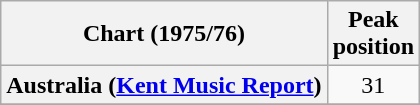<table class="wikitable sortable plainrowheaders">
<tr>
<th scope="col">Chart (1975/76)</th>
<th scope="col">Peak<br>position</th>
</tr>
<tr>
<th scope="row">Australia (<a href='#'>Kent Music Report</a>)</th>
<td style="text-align:center;">31</td>
</tr>
<tr>
</tr>
</table>
